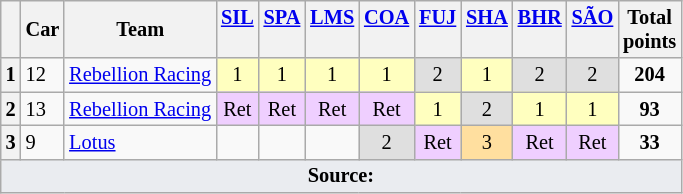<table class="wikitable" style="font-size: 85%; text-align:center">
<tr valign="top">
<th valign=middle></th>
<th valign=middle>Car</th>
<th valign=middle>Team</th>
<th><a href='#'>SIL</a><br></th>
<th><a href='#'>SPA</a><br></th>
<th><a href='#'>LMS</a><br></th>
<th><a href='#'>COA</a><br></th>
<th><a href='#'>FUJ</a><br></th>
<th><a href='#'>SHA</a><br></th>
<th><a href='#'>BHR</a><br></th>
<th><a href='#'>SÃO</a><br></th>
<th valign=middle>Total<br>points</th>
</tr>
<tr>
<th>1</th>
<td align=left>12</td>
<td align=left> <a href='#'>Rebellion Racing</a></td>
<td style="background:#FFFFBF;">1</td>
<td style="background:#FFFFBF;">1</td>
<td style="background:#FFFFBF;">1</td>
<td style="background:#FFFFBF;">1</td>
<td style="background:#DFDFDF;">2</td>
<td style="background:#FFFFBF;">1</td>
<td style="background:#DFDFDF;">2</td>
<td style="background:#DFDFDF;">2</td>
<td><strong>204</strong></td>
</tr>
<tr>
<th>2</th>
<td align=left>13</td>
<td align=left> <a href='#'>Rebellion Racing</a></td>
<td style="background:#EFCFFF;">Ret</td>
<td style="background:#EFCFFF;">Ret</td>
<td style="background:#EFCFFF;">Ret</td>
<td style="background:#EFCFFF;">Ret</td>
<td style="background:#FFFFBF;">1</td>
<td style="background:#DFDFDF;">2</td>
<td style="background:#FFFFBF;">1</td>
<td style="background:#FFFFBF;">1</td>
<td><strong>93</strong></td>
</tr>
<tr>
<th>3</th>
<td align=left>9</td>
<td align=left> <a href='#'>Lotus</a></td>
<td></td>
<td></td>
<td></td>
<td style="background:#DFDFDF;">2</td>
<td style="background:#EFCFFF;">Ret</td>
<td style="background:#FFDF9F;">3</td>
<td style="background:#EFCFFF;">Ret</td>
<td style="background:#EFCFFF;">Ret</td>
<td><strong>33</strong></td>
</tr>
<tr class="sortbottom">
<td colspan="12" style="background-color:#EAECF0;text-align:center"><strong>Source:</strong></td>
</tr>
</table>
